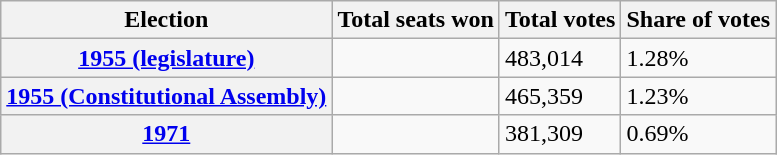<table class="wikitable">
<tr>
<th>Election</th>
<th>Total seats won</th>
<th>Total votes</th>
<th>Share of votes</th>
</tr>
<tr>
<th><a href='#'>1955 (legislature)</a></th>
<td></td>
<td>483,014</td>
<td>1.28%</td>
</tr>
<tr>
<th><a href='#'>1955 (Constitutional Assembly)</a></th>
<td></td>
<td>465,359</td>
<td>1.23%</td>
</tr>
<tr>
<th><a href='#'>1971</a></th>
<td></td>
<td>381,309</td>
<td>0.69%</td>
</tr>
</table>
